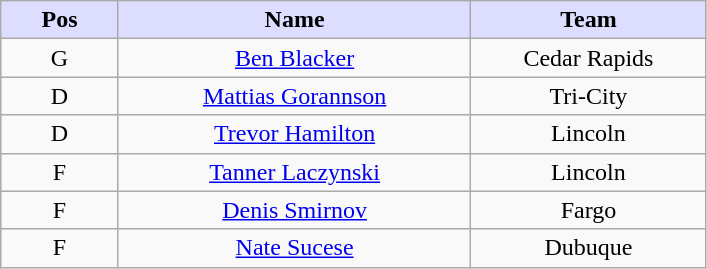<table class="wikitable" style="text-align:center">
<tr>
<th style="background:#ddf; width:10%;">Pos</th>
<th style="background:#ddf; width:30%;">Name</th>
<th style="background:#ddf; width:20%;">Team</th>
</tr>
<tr>
<td>G</td>
<td><a href='#'>Ben Blacker</a></td>
<td>Cedar Rapids</td>
</tr>
<tr>
<td>D</td>
<td><a href='#'>Mattias Gorannson</a></td>
<td>Tri-City</td>
</tr>
<tr>
<td>D</td>
<td><a href='#'>Trevor Hamilton</a></td>
<td>Lincoln</td>
</tr>
<tr>
<td>F</td>
<td><a href='#'>Tanner Laczynski</a></td>
<td>Lincoln</td>
</tr>
<tr>
<td>F</td>
<td><a href='#'>Denis Smirnov</a></td>
<td>Fargo</td>
</tr>
<tr>
<td>F</td>
<td><a href='#'>Nate Sucese</a></td>
<td>Dubuque</td>
</tr>
</table>
